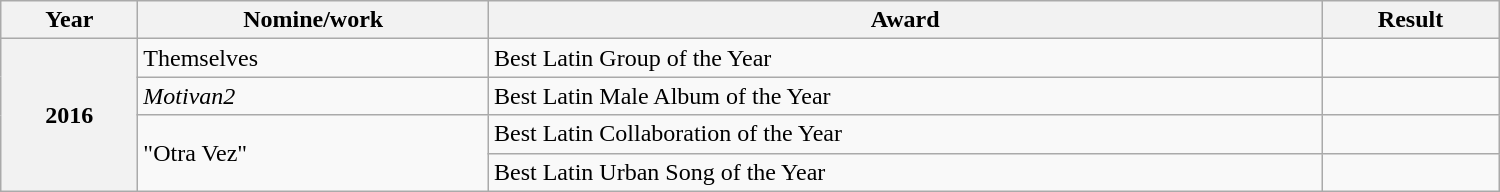<table class="wikitable plainrowheaders" width="1000">
<tr>
<th>Year</th>
<th>Nomine/work</th>
<th>Award</th>
<th>Result</th>
</tr>
<tr>
<th scope="row" rowspan="4">2016</th>
<td>Themselves</td>
<td>Best Latin Group of the Year</td>
<td></td>
</tr>
<tr>
<td><em>Motivan2</em></td>
<td>Best Latin Male Album of the Year</td>
<td></td>
</tr>
<tr>
<td rowspan="2">"Otra Vez"</td>
<td>Best Latin Collaboration of the Year</td>
<td></td>
</tr>
<tr>
<td>Best Latin Urban Song of the Year</td>
<td></td>
</tr>
</table>
